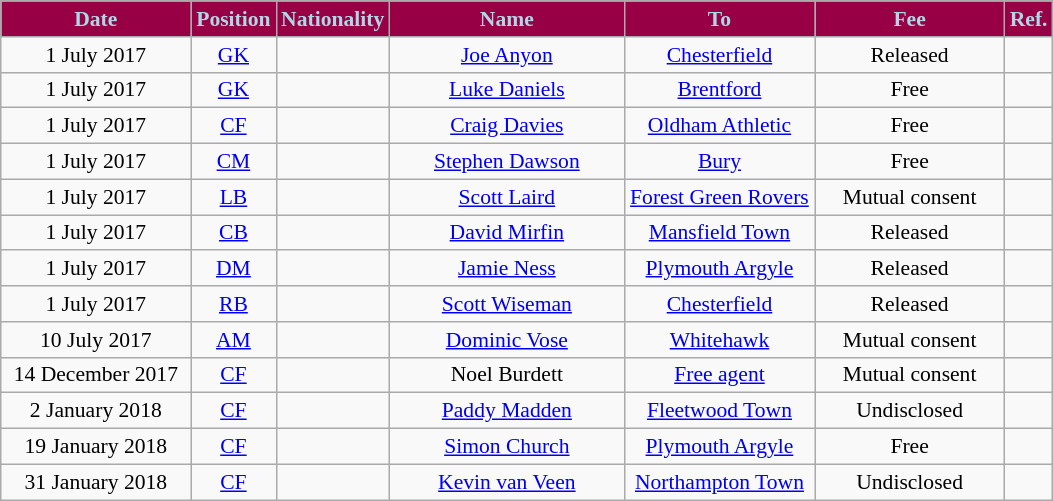<table class="wikitable"  style="text-align:center; font-size:90%; ">
<tr>
<th style="background:#970045; color:#ADD8E6; width:120px;">Date</th>
<th style="background:#970045; color:#ADD8E6; width:50px;">Position</th>
<th style="background:#970045; color:#ADD8E6; width:50px;">Nationality</th>
<th style="background:#970045; color:#ADD8E6; width:150px;">Name</th>
<th style="background:#970045; color:#ADD8E6; width:120px;">To</th>
<th style="background:#970045; color:#ADD8E6; width:120px;">Fee</th>
<th style="background:#970045; color:#ADD8E6; width:25px;">Ref.</th>
</tr>
<tr>
<td>1 July 2017</td>
<td><a href='#'>GK</a></td>
<td></td>
<td><a href='#'>Joe Anyon</a></td>
<td><a href='#'>Chesterfield</a></td>
<td>Released</td>
<td></td>
</tr>
<tr>
<td>1 July 2017</td>
<td><a href='#'>GK</a></td>
<td></td>
<td><a href='#'>Luke Daniels</a></td>
<td><a href='#'>Brentford</a></td>
<td>Free</td>
<td></td>
</tr>
<tr>
<td>1 July 2017</td>
<td><a href='#'>CF</a></td>
<td></td>
<td><a href='#'>Craig Davies</a></td>
<td><a href='#'>Oldham Athletic</a></td>
<td>Free</td>
<td></td>
</tr>
<tr>
<td>1 July 2017</td>
<td><a href='#'>CM</a></td>
<td></td>
<td><a href='#'>Stephen Dawson</a></td>
<td><a href='#'>Bury</a></td>
<td>Free</td>
<td></td>
</tr>
<tr>
<td>1 July 2017</td>
<td><a href='#'>LB</a></td>
<td></td>
<td><a href='#'>Scott Laird</a></td>
<td><a href='#'>Forest Green Rovers</a></td>
<td>Mutual consent</td>
<td></td>
</tr>
<tr>
<td>1 July 2017</td>
<td><a href='#'>CB</a></td>
<td></td>
<td><a href='#'>David Mirfin</a></td>
<td><a href='#'>Mansfield Town</a></td>
<td>Released</td>
<td></td>
</tr>
<tr>
<td>1 July 2017</td>
<td><a href='#'>DM</a></td>
<td></td>
<td><a href='#'>Jamie Ness</a></td>
<td><a href='#'>Plymouth Argyle</a></td>
<td>Released</td>
<td></td>
</tr>
<tr>
<td>1 July 2017</td>
<td><a href='#'>RB</a></td>
<td></td>
<td><a href='#'>Scott Wiseman</a></td>
<td><a href='#'>Chesterfield</a></td>
<td>Released</td>
<td></td>
</tr>
<tr>
<td>10 July 2017</td>
<td><a href='#'>AM</a></td>
<td></td>
<td><a href='#'>Dominic Vose</a></td>
<td><a href='#'>Whitehawk</a></td>
<td>Mutual consent</td>
<td></td>
</tr>
<tr>
<td>14 December 2017</td>
<td><a href='#'>CF</a></td>
<td></td>
<td>Noel Burdett</td>
<td><a href='#'>Free agent</a></td>
<td>Mutual consent</td>
<td></td>
</tr>
<tr>
<td>2 January 2018</td>
<td><a href='#'>CF</a></td>
<td></td>
<td><a href='#'>Paddy Madden</a></td>
<td><a href='#'>Fleetwood Town</a></td>
<td>Undisclosed</td>
<td></td>
</tr>
<tr>
<td>19 January 2018</td>
<td><a href='#'>CF</a></td>
<td></td>
<td><a href='#'>Simon Church</a></td>
<td><a href='#'>Plymouth Argyle</a></td>
<td>Free</td>
<td></td>
</tr>
<tr>
<td>31 January 2018</td>
<td><a href='#'>CF</a></td>
<td></td>
<td><a href='#'>Kevin van Veen</a></td>
<td><a href='#'>Northampton Town</a></td>
<td>Undisclosed</td>
<td></td>
</tr>
</table>
